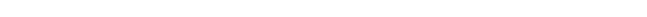<table style="width:66%; text-align:center;">
<tr style="color:white;">
<td style="background:"><strong>25</strong></td>
<td style="background:"><strong>23</strong></td>
</tr>
</table>
